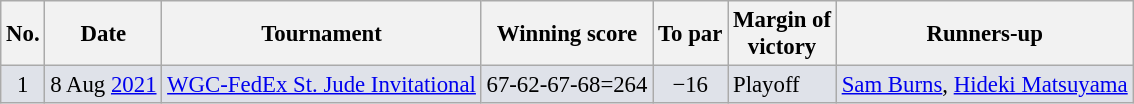<table class="wikitable" style="font-size:95%;">
<tr>
<th>No.</th>
<th>Date</th>
<th>Tournament</th>
<th>Winning score</th>
<th>To par</th>
<th>Margin of<br>victory</th>
<th>Runners-up</th>
</tr>
<tr style="background:#dfe2e9;">
<td align=center>1</td>
<td align=right>8 Aug <a href='#'>2021</a></td>
<td><a href='#'>WGC-FedEx St. Jude Invitational</a></td>
<td align=right>67-62-67-68=264</td>
<td align=center>−16</td>
<td>Playoff</td>
<td> <a href='#'>Sam Burns</a>,  <a href='#'>Hideki Matsuyama</a></td>
</tr>
</table>
